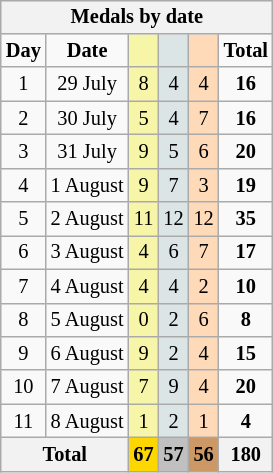<table class=wikitable style="font-size:85%;float:right;text-align:center">
<tr bgcolor=EFEFEF>
<th colspan=6>Medals by date</th>
</tr>
<tr>
<td><strong>Day</strong></td>
<td><strong>Date</strong></td>
<td bgcolor=F7F6A8></td>
<td bgcolor=DCE5E5></td>
<td bgcolor=FFDAB9></td>
<td><strong>Total</strong></td>
</tr>
<tr>
<td>1</td>
<td>29 July</td>
<td bgcolor=F7F6A8>8</td>
<td bgcolor=DCE5E5>4</td>
<td bgcolor=FFDAB9>4</td>
<td><strong>16</strong></td>
</tr>
<tr>
<td>2</td>
<td>30 July</td>
<td bgcolor=F7F6A8>5</td>
<td bgcolor=DCE5E5>4</td>
<td bgcolor=FFDAB9>7</td>
<td><strong>16</strong></td>
</tr>
<tr>
<td>3</td>
<td>31 July</td>
<td bgcolor=F7F6A8>9</td>
<td bgcolor=DCE5E5>5</td>
<td bgcolor=FFDAB9>6</td>
<td><strong>20</strong></td>
</tr>
<tr>
<td>4</td>
<td>1 August</td>
<td bgcolor=F7F6A8>9</td>
<td bgcolor=DCE5E5>7</td>
<td bgcolor=FFDAB9>3</td>
<td><strong>19</strong></td>
</tr>
<tr>
<td>5</td>
<td>2 August</td>
<td bgcolor=F7F6A8>11</td>
<td bgcolor=DCE5E5>12</td>
<td bgcolor=FFDAB9>12</td>
<td><strong>35</strong></td>
</tr>
<tr>
<td>6</td>
<td>3 August</td>
<td bgcolor=F7F6A8>4</td>
<td bgcolor=DCE5E5>6</td>
<td bgcolor=FFDAB9>7</td>
<td><strong>17</strong></td>
</tr>
<tr>
<td>7</td>
<td>4 August</td>
<td bgcolor=F7F6A8>4</td>
<td bgcolor=DCE5E5>4</td>
<td bgcolor=FFDAB9>2</td>
<td><strong>10</strong></td>
</tr>
<tr>
<td>8</td>
<td>5 August</td>
<td bgcolor=F7F6A8>0</td>
<td bgcolor=DCE5E5>2</td>
<td bgcolor=FFDAB9>6</td>
<td><strong>8</strong></td>
</tr>
<tr>
<td>9</td>
<td>6 August</td>
<td bgcolor=F7F6A8>9</td>
<td bgcolor=DCE5E5>2</td>
<td bgcolor=FFDAB9>4</td>
<td><strong>15</strong></td>
</tr>
<tr>
<td>10</td>
<td>7 August</td>
<td bgcolor=F7F6A8>7</td>
<td bgcolor=DCE5E5>9</td>
<td bgcolor=FFDAB9>4</td>
<td><strong>20</strong></td>
</tr>
<tr>
<td>11</td>
<td>8 August</td>
<td bgcolor=F7F6A8>1</td>
<td bgcolor=DCE5E5>2</td>
<td bgcolor=FFDAB9>1</td>
<td><strong>4</strong></td>
</tr>
<tr>
<th colspan=2>Total</th>
<th style="background:gold">67</th>
<th style="background:silver">57</th>
<th style="background:#c96">56</th>
<th>180</th>
</tr>
</table>
